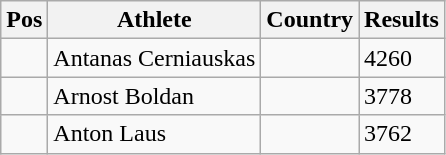<table class="wikitable">
<tr>
<th>Pos</th>
<th>Athlete</th>
<th>Country</th>
<th>Results</th>
</tr>
<tr>
<td align="center"></td>
<td>Antanas Cerniauskas</td>
<td></td>
<td>4260</td>
</tr>
<tr>
<td align="center"></td>
<td>Arnost Boldan</td>
<td></td>
<td>3778</td>
</tr>
<tr>
<td align="center"></td>
<td>Anton Laus</td>
<td></td>
<td>3762</td>
</tr>
</table>
